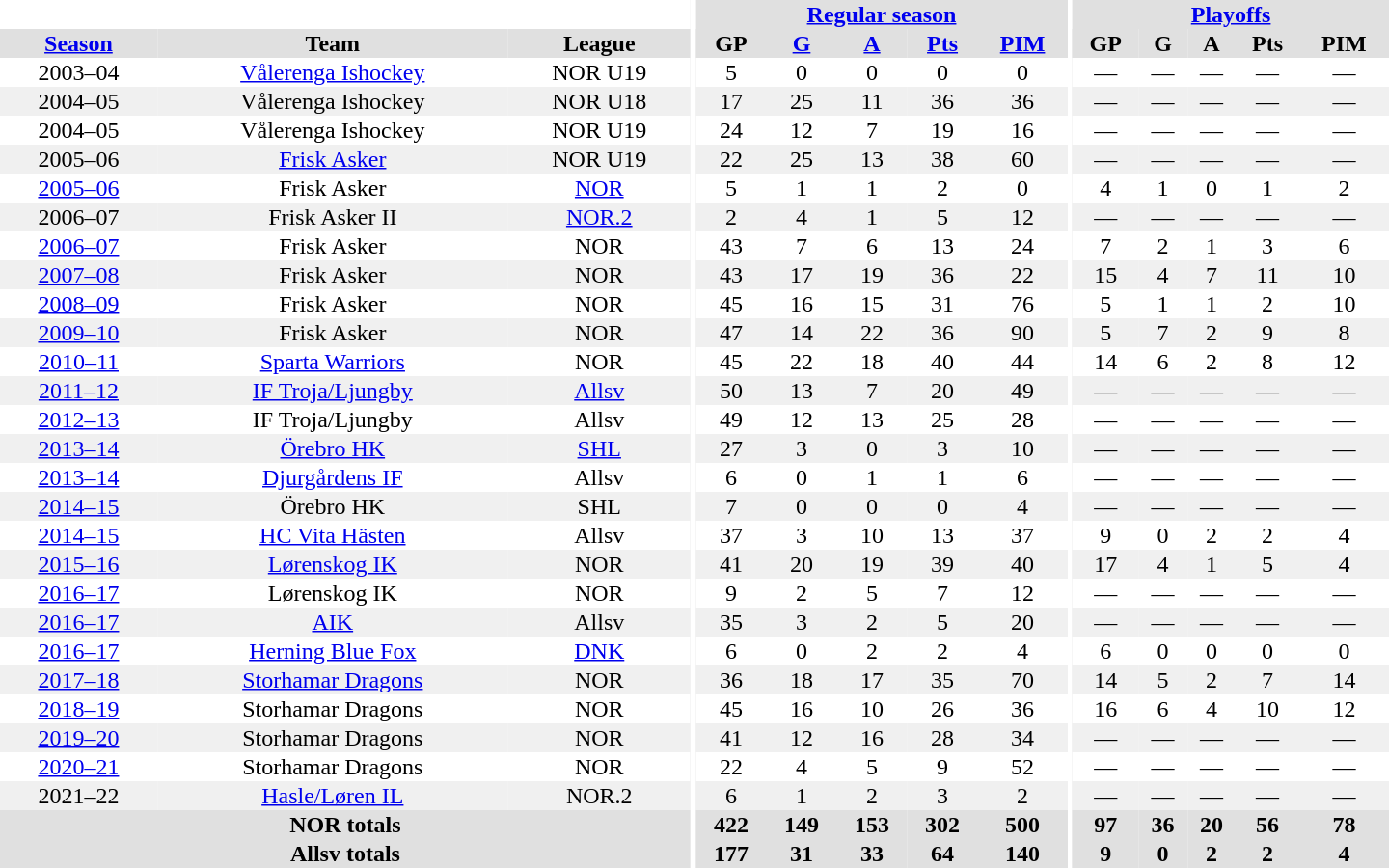<table border="0" cellpadding="1" cellspacing="0" style="text-align:center; width:60em">
<tr bgcolor="#e0e0e0">
<th colspan="3" bgcolor="#ffffff"></th>
<th rowspan="99" bgcolor="#ffffff"></th>
<th colspan="5"><a href='#'>Regular season</a></th>
<th rowspan="99" bgcolor="#ffffff"></th>
<th colspan="5"><a href='#'>Playoffs</a></th>
</tr>
<tr bgcolor="#e0e0e0">
<th><a href='#'>Season</a></th>
<th>Team</th>
<th>League</th>
<th>GP</th>
<th><a href='#'>G</a></th>
<th><a href='#'>A</a></th>
<th><a href='#'>Pts</a></th>
<th><a href='#'>PIM</a></th>
<th>GP</th>
<th>G</th>
<th>A</th>
<th>Pts</th>
<th>PIM</th>
</tr>
<tr>
<td>2003–04</td>
<td><a href='#'>Vålerenga Ishockey</a></td>
<td>NOR U19</td>
<td>5</td>
<td>0</td>
<td>0</td>
<td>0</td>
<td>0</td>
<td>—</td>
<td>—</td>
<td>—</td>
<td>—</td>
<td>—</td>
</tr>
<tr bgcolor="#f0f0f0">
<td>2004–05</td>
<td>Vålerenga Ishockey</td>
<td>NOR U18</td>
<td>17</td>
<td>25</td>
<td>11</td>
<td>36</td>
<td>36</td>
<td>—</td>
<td>—</td>
<td>—</td>
<td>—</td>
<td>—</td>
</tr>
<tr>
<td>2004–05</td>
<td>Vålerenga Ishockey</td>
<td>NOR U19</td>
<td>24</td>
<td>12</td>
<td>7</td>
<td>19</td>
<td>16</td>
<td>—</td>
<td>—</td>
<td>—</td>
<td>—</td>
<td>—</td>
</tr>
<tr bgcolor="#f0f0f0">
<td>2005–06</td>
<td><a href='#'>Frisk Asker</a></td>
<td>NOR U19</td>
<td>22</td>
<td>25</td>
<td>13</td>
<td>38</td>
<td>60</td>
<td>—</td>
<td>—</td>
<td>—</td>
<td>—</td>
<td>—</td>
</tr>
<tr>
<td><a href='#'>2005–06</a></td>
<td>Frisk Asker</td>
<td><a href='#'>NOR</a></td>
<td>5</td>
<td>1</td>
<td>1</td>
<td>2</td>
<td>0</td>
<td>4</td>
<td>1</td>
<td>0</td>
<td>1</td>
<td>2</td>
</tr>
<tr bgcolor="#f0f0f0">
<td>2006–07</td>
<td>Frisk Asker II</td>
<td><a href='#'>NOR.2</a></td>
<td>2</td>
<td>4</td>
<td>1</td>
<td>5</td>
<td>12</td>
<td>—</td>
<td>—</td>
<td>—</td>
<td>—</td>
<td>—</td>
</tr>
<tr>
<td><a href='#'>2006–07</a></td>
<td>Frisk Asker</td>
<td>NOR</td>
<td>43</td>
<td>7</td>
<td>6</td>
<td>13</td>
<td>24</td>
<td>7</td>
<td>2</td>
<td>1</td>
<td>3</td>
<td>6</td>
</tr>
<tr bgcolor="#f0f0f0">
<td><a href='#'>2007–08</a></td>
<td>Frisk Asker</td>
<td>NOR</td>
<td>43</td>
<td>17</td>
<td>19</td>
<td>36</td>
<td>22</td>
<td>15</td>
<td>4</td>
<td>7</td>
<td>11</td>
<td>10</td>
</tr>
<tr>
<td><a href='#'>2008–09</a></td>
<td>Frisk Asker</td>
<td>NOR</td>
<td>45</td>
<td>16</td>
<td>15</td>
<td>31</td>
<td>76</td>
<td>5</td>
<td>1</td>
<td>1</td>
<td>2</td>
<td>10</td>
</tr>
<tr bgcolor="#f0f0f0">
<td><a href='#'>2009–10</a></td>
<td>Frisk Asker</td>
<td>NOR</td>
<td>47</td>
<td>14</td>
<td>22</td>
<td>36</td>
<td>90</td>
<td>5</td>
<td>7</td>
<td>2</td>
<td>9</td>
<td>8</td>
</tr>
<tr>
<td><a href='#'>2010–11</a></td>
<td><a href='#'>Sparta Warriors</a></td>
<td>NOR</td>
<td>45</td>
<td>22</td>
<td>18</td>
<td>40</td>
<td>44</td>
<td>14</td>
<td>6</td>
<td>2</td>
<td>8</td>
<td>12</td>
</tr>
<tr bgcolor="#f0f0f0">
<td><a href='#'>2011–12</a></td>
<td><a href='#'>IF Troja/Ljungby</a></td>
<td><a href='#'>Allsv</a></td>
<td>50</td>
<td>13</td>
<td>7</td>
<td>20</td>
<td>49</td>
<td>—</td>
<td>—</td>
<td>—</td>
<td>—</td>
<td>—</td>
</tr>
<tr>
<td><a href='#'>2012–13</a></td>
<td>IF Troja/Ljungby</td>
<td>Allsv</td>
<td>49</td>
<td>12</td>
<td>13</td>
<td>25</td>
<td>28</td>
<td>—</td>
<td>—</td>
<td>—</td>
<td>—</td>
<td>—</td>
</tr>
<tr bgcolor="#f0f0f0">
<td><a href='#'>2013–14</a></td>
<td><a href='#'>Örebro HK</a></td>
<td><a href='#'>SHL</a></td>
<td>27</td>
<td>3</td>
<td>0</td>
<td>3</td>
<td>10</td>
<td>—</td>
<td>—</td>
<td>—</td>
<td>—</td>
<td>—</td>
</tr>
<tr>
<td><a href='#'>2013–14</a></td>
<td><a href='#'>Djurgårdens IF</a></td>
<td>Allsv</td>
<td>6</td>
<td>0</td>
<td>1</td>
<td>1</td>
<td>6</td>
<td>—</td>
<td>—</td>
<td>—</td>
<td>—</td>
<td>—</td>
</tr>
<tr bgcolor="#f0f0f0">
<td><a href='#'>2014–15</a></td>
<td>Örebro HK</td>
<td>SHL</td>
<td>7</td>
<td>0</td>
<td>0</td>
<td>0</td>
<td>4</td>
<td>—</td>
<td>—</td>
<td>—</td>
<td>—</td>
<td>—</td>
</tr>
<tr>
<td><a href='#'>2014–15</a></td>
<td><a href='#'>HC Vita Hästen</a></td>
<td>Allsv</td>
<td>37</td>
<td>3</td>
<td>10</td>
<td>13</td>
<td>37</td>
<td>9</td>
<td>0</td>
<td>2</td>
<td>2</td>
<td>4</td>
</tr>
<tr bgcolor="#f0f0f0">
<td><a href='#'>2015–16</a></td>
<td><a href='#'>Lørenskog IK</a></td>
<td>NOR</td>
<td>41</td>
<td>20</td>
<td>19</td>
<td>39</td>
<td>40</td>
<td>17</td>
<td>4</td>
<td>1</td>
<td>5</td>
<td>4</td>
</tr>
<tr>
<td><a href='#'>2016–17</a></td>
<td>Lørenskog IK</td>
<td>NOR</td>
<td>9</td>
<td>2</td>
<td>5</td>
<td>7</td>
<td>12</td>
<td>—</td>
<td>—</td>
<td>—</td>
<td>—</td>
<td>—</td>
</tr>
<tr bgcolor="#f0f0f0">
<td><a href='#'>2016–17</a></td>
<td><a href='#'>AIK</a></td>
<td>Allsv</td>
<td>35</td>
<td>3</td>
<td>2</td>
<td>5</td>
<td>20</td>
<td>—</td>
<td>—</td>
<td>—</td>
<td>—</td>
<td>—</td>
</tr>
<tr>
<td><a href='#'>2016–17</a></td>
<td><a href='#'>Herning Blue Fox</a></td>
<td><a href='#'>DNK</a></td>
<td>6</td>
<td>0</td>
<td>2</td>
<td>2</td>
<td>4</td>
<td>6</td>
<td>0</td>
<td>0</td>
<td>0</td>
<td>0</td>
</tr>
<tr bgcolor="#f0f0f0">
<td><a href='#'>2017–18</a></td>
<td><a href='#'>Storhamar Dragons</a></td>
<td>NOR</td>
<td>36</td>
<td>18</td>
<td>17</td>
<td>35</td>
<td>70</td>
<td>14</td>
<td>5</td>
<td>2</td>
<td>7</td>
<td>14</td>
</tr>
<tr>
<td><a href='#'>2018–19</a></td>
<td>Storhamar Dragons</td>
<td>NOR</td>
<td>45</td>
<td>16</td>
<td>10</td>
<td>26</td>
<td>36</td>
<td>16</td>
<td>6</td>
<td>4</td>
<td>10</td>
<td>12</td>
</tr>
<tr bgcolor="#f0f0f0">
<td><a href='#'>2019–20</a></td>
<td>Storhamar Dragons</td>
<td>NOR</td>
<td>41</td>
<td>12</td>
<td>16</td>
<td>28</td>
<td>34</td>
<td>—</td>
<td>—</td>
<td>—</td>
<td>—</td>
<td>—</td>
</tr>
<tr>
<td><a href='#'>2020–21</a></td>
<td>Storhamar Dragons</td>
<td>NOR</td>
<td>22</td>
<td>4</td>
<td>5</td>
<td>9</td>
<td>52</td>
<td>—</td>
<td>—</td>
<td>—</td>
<td>—</td>
<td>—</td>
</tr>
<tr bgcolor="#f0f0f0">
<td>2021–22</td>
<td><a href='#'>Hasle/Løren IL</a></td>
<td>NOR.2</td>
<td>6</td>
<td>1</td>
<td>2</td>
<td>3</td>
<td>2</td>
<td>—</td>
<td>—</td>
<td>—</td>
<td>—</td>
<td>—</td>
</tr>
<tr bgcolor="#e0e0e0">
<th colspan="3">NOR totals</th>
<th>422</th>
<th>149</th>
<th>153</th>
<th>302</th>
<th>500</th>
<th>97</th>
<th>36</th>
<th>20</th>
<th>56</th>
<th>78</th>
</tr>
<tr bgcolor="#e0e0e0">
<th colspan="3">Allsv totals</th>
<th>177</th>
<th>31</th>
<th>33</th>
<th>64</th>
<th>140</th>
<th>9</th>
<th>0</th>
<th>2</th>
<th>2</th>
<th>4</th>
</tr>
</table>
